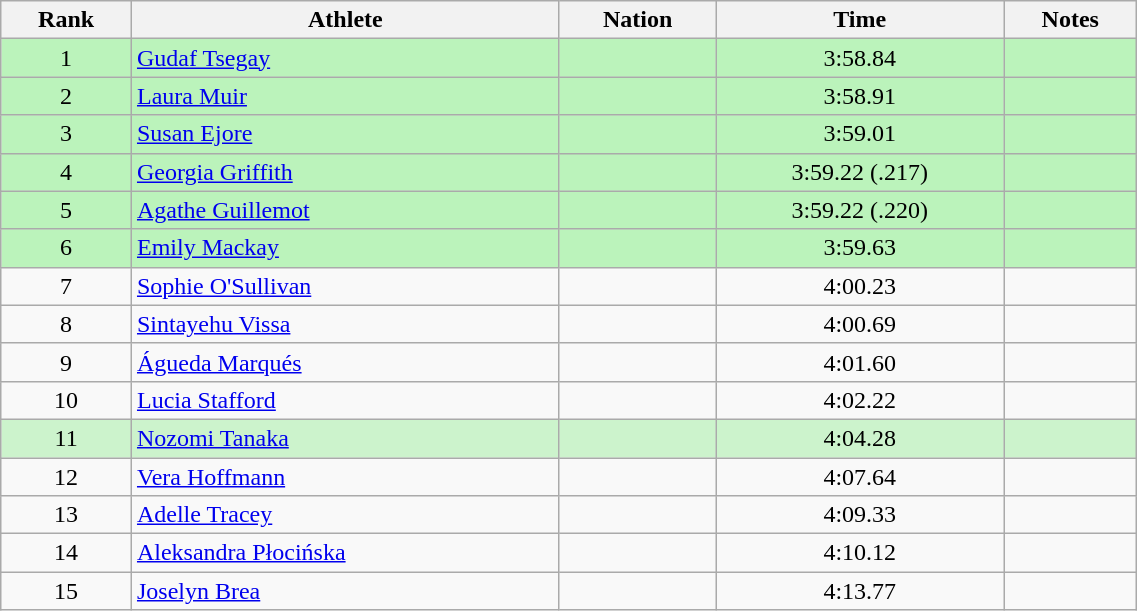<table class="wikitable sortable" style="text-align:center;width: 60%;">
<tr>
<th>Rank</th>
<th>Athlete</th>
<th>Nation</th>
<th>Time</th>
<th>Notes</th>
</tr>
<tr bgcolor=bbf3bb>
<td>1</td>
<td align=left><a href='#'>Gudaf Tsegay</a></td>
<td align=left></td>
<td>3:58.84</td>
<td></td>
</tr>
<tr bgcolor=bbf3bb>
<td>2</td>
<td align=left><a href='#'>Laura Muir</a></td>
<td align=left></td>
<td>3:58.91</td>
<td></td>
</tr>
<tr bgcolor=bbf3bb>
<td>3</td>
<td align=left><a href='#'>Susan Ejore</a></td>
<td align=left></td>
<td>3:59.01</td>
<td></td>
</tr>
<tr bgcolor=bbf3bb>
<td>4</td>
<td align=left><a href='#'>Georgia Griffith</a></td>
<td align=left></td>
<td>3:59.22 (.217)</td>
<td></td>
</tr>
<tr bgcolor=bbf3bb>
<td>5</td>
<td align=left><a href='#'>Agathe Guillemot</a></td>
<td align=left></td>
<td>3:59.22 (.220)</td>
<td></td>
</tr>
<tr bgcolor=bbf3bb>
<td>6</td>
<td align=left><a href='#'>Emily Mackay</a></td>
<td align=left></td>
<td>3:59.63</td>
<td></td>
</tr>
<tr>
<td>7</td>
<td align=left><a href='#'>Sophie O'Sullivan</a></td>
<td align=left></td>
<td>4:00.23</td>
<td></td>
</tr>
<tr>
<td>8</td>
<td align=left><a href='#'>Sintayehu Vissa</a></td>
<td align=left></td>
<td>4:00.69</td>
<td></td>
</tr>
<tr>
<td>9</td>
<td align=left><a href='#'>Águeda Marqués</a></td>
<td align=left></td>
<td>4:01.60</td>
<td></td>
</tr>
<tr>
<td>10</td>
<td align=left><a href='#'>Lucia Stafford</a></td>
<td align=left></td>
<td>4:02.22</td>
<td></td>
</tr>
<tr bgcolor=ccf3cc>
<td>11</td>
<td align=left><a href='#'>Nozomi Tanaka</a></td>
<td align=left></td>
<td>4:04.28</td>
<td></td>
</tr>
<tr>
<td>12</td>
<td align=left><a href='#'>Vera Hoffmann</a></td>
<td align=left></td>
<td>4:07.64</td>
<td></td>
</tr>
<tr>
<td>13</td>
<td align=left><a href='#'>Adelle Tracey</a></td>
<td align=left></td>
<td>4:09.33</td>
<td></td>
</tr>
<tr>
<td>14</td>
<td align=left><a href='#'>Aleksandra Płocińska</a></td>
<td align=left></td>
<td>4:10.12</td>
<td></td>
</tr>
<tr>
<td>15</td>
<td align=left><a href='#'>Joselyn Brea</a></td>
<td align=left></td>
<td>4:13.77</td>
<td></td>
</tr>
</table>
